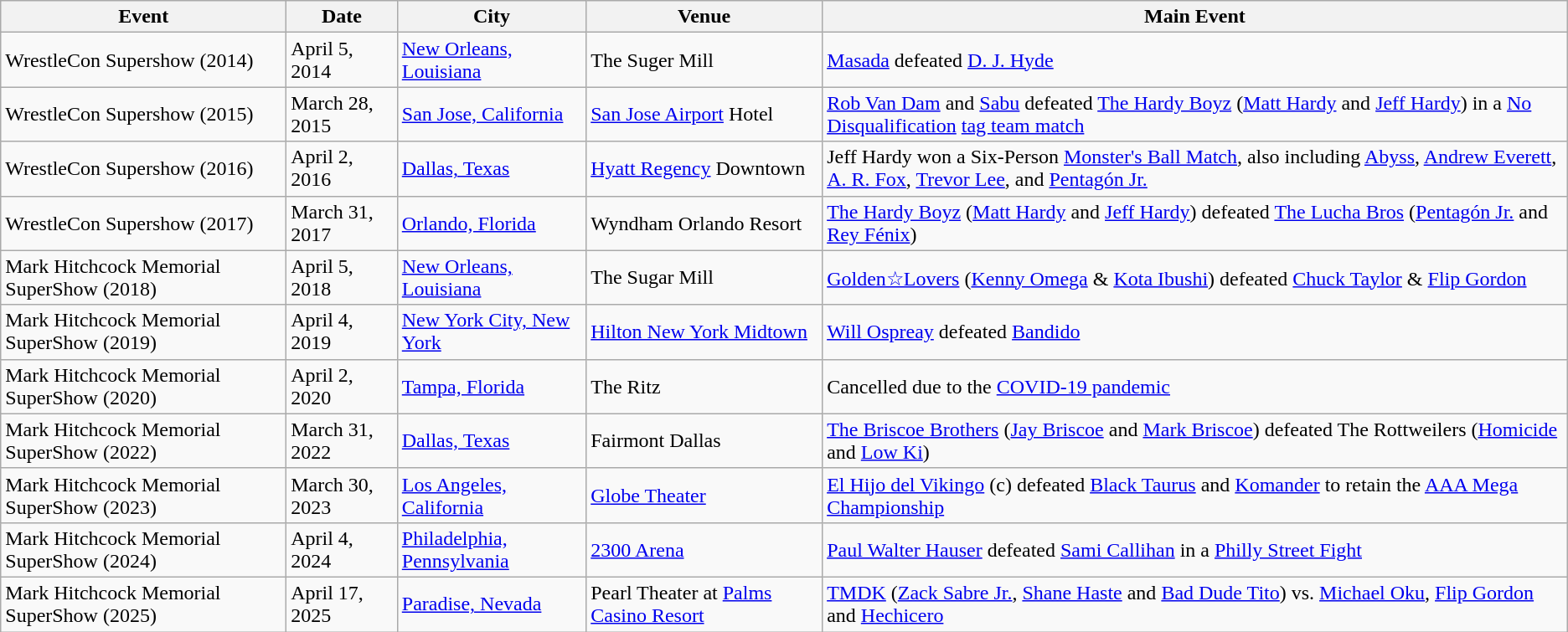<table class="wikitable">
<tr>
<th>Event</th>
<th>Date</th>
<th>City</th>
<th>Venue</th>
<th>Main Event</th>
</tr>
<tr>
<td>WrestleCon Supershow (2014)</td>
<td>April 5, 2014</td>
<td><a href='#'>New Orleans, Louisiana</a></td>
<td>The Suger Mill</td>
<td><a href='#'>Masada</a> defeated <a href='#'>D. J. Hyde</a></td>
</tr>
<tr>
<td>WrestleCon Supershow (2015)</td>
<td>March 28, 2015</td>
<td><a href='#'>San Jose, California</a></td>
<td><a href='#'>San Jose Airport</a> Hotel</td>
<td><a href='#'>Rob Van Dam</a> and <a href='#'>Sabu</a> defeated <a href='#'>The Hardy Boyz</a> (<a href='#'>Matt Hardy</a> and <a href='#'>Jeff Hardy</a>) in a <a href='#'>No Disqualification</a> <a href='#'>tag team match</a></td>
</tr>
<tr>
<td>WrestleCon Supershow (2016)</td>
<td>April 2, 2016</td>
<td><a href='#'>Dallas, Texas</a></td>
<td><a href='#'>Hyatt Regency</a> Downtown</td>
<td>Jeff Hardy won a Six-Person <a href='#'>Monster's Ball Match</a>, also including <a href='#'>Abyss</a>, <a href='#'>Andrew Everett</a>, <a href='#'>A. R. Fox</a>, <a href='#'>Trevor Lee</a>, and <a href='#'>Pentagón Jr.</a></td>
</tr>
<tr>
<td>WrestleCon Supershow (2017)</td>
<td>March 31, 2017</td>
<td><a href='#'>Orlando, Florida</a></td>
<td>Wyndham Orlando Resort</td>
<td><a href='#'>The Hardy Boyz</a> (<a href='#'>Matt Hardy</a> and <a href='#'>Jeff Hardy</a>) defeated <a href='#'>The Lucha Bros</a> (<a href='#'>Pentagón Jr.</a> and <a href='#'>Rey Fénix</a>)</td>
</tr>
<tr>
<td>Mark Hitchcock Memorial SuperShow (2018)</td>
<td>April 5, 2018</td>
<td><a href='#'>New Orleans, Louisiana</a></td>
<td>The Sugar Mill</td>
<td><a href='#'>Golden☆Lovers</a> (<a href='#'>Kenny Omega</a> & <a href='#'>Kota Ibushi</a>) defeated <a href='#'>Chuck Taylor</a> & <a href='#'>Flip Gordon</a></td>
</tr>
<tr>
<td>Mark Hitchcock Memorial SuperShow (2019)</td>
<td>April 4, 2019</td>
<td><a href='#'>New York City, New York</a></td>
<td><a href='#'>Hilton New York Midtown</a></td>
<td><a href='#'>Will Ospreay</a> defeated <a href='#'>Bandido</a></td>
</tr>
<tr>
<td>Mark Hitchcock Memorial SuperShow (2020)</td>
<td>April 2, 2020</td>
<td><a href='#'>Tampa, Florida</a></td>
<td>The Ritz</td>
<td>Cancelled due to the <a href='#'>COVID-19 pandemic</a></td>
</tr>
<tr>
<td>Mark Hitchcock Memorial SuperShow (2022)</td>
<td>March 31, 2022</td>
<td><a href='#'>Dallas, Texas</a></td>
<td>Fairmont Dallas</td>
<td><a href='#'>The Briscoe Brothers</a> (<a href='#'>Jay Briscoe</a> and <a href='#'>Mark Briscoe</a>) defeated The Rottweilers (<a href='#'>Homicide</a> and <a href='#'>Low Ki</a>)</td>
</tr>
<tr>
<td>Mark Hitchcock Memorial SuperShow (2023)</td>
<td>March 30, 2023</td>
<td><a href='#'>Los Angeles, California</a></td>
<td><a href='#'>Globe Theater</a></td>
<td><a href='#'>El Hijo del Vikingo</a> (c) defeated <a href='#'>Black Taurus</a> and <a href='#'>Komander</a> to retain the <a href='#'>AAA Mega Championship</a></td>
</tr>
<tr>
<td>Mark Hitchcock Memorial SuperShow (2024)</td>
<td>April 4, 2024</td>
<td><a href='#'>Philadelphia, Pennsylvania</a></td>
<td><a href='#'>2300 Arena</a></td>
<td><a href='#'>Paul Walter Hauser</a> defeated <a href='#'>Sami Callihan</a> in a <a href='#'>Philly Street Fight</a></td>
</tr>
<tr>
<td>Mark Hitchcock Memorial SuperShow (2025)</td>
<td>April 17, 2025</td>
<td><a href='#'>Paradise, Nevada</a></td>
<td>Pearl Theater at <a href='#'>Palms Casino Resort</a></td>
<td><a href='#'>TMDK</a> (<a href='#'>Zack Sabre Jr.</a>, <a href='#'>Shane Haste</a> and <a href='#'>Bad Dude Tito</a>) vs. <a href='#'>Michael Oku</a>, <a href='#'>Flip Gordon</a> and <a href='#'>Hechicero</a></td>
</tr>
</table>
